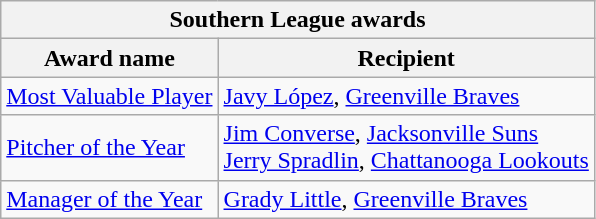<table class="wikitable">
<tr>
<th colspan="2">Southern League awards</th>
</tr>
<tr>
<th>Award name</th>
<th>Recipient</th>
</tr>
<tr>
<td><a href='#'>Most Valuable Player</a></td>
<td><a href='#'>Javy López</a>, <a href='#'>Greenville Braves</a></td>
</tr>
<tr>
<td><a href='#'>Pitcher of the Year</a></td>
<td><a href='#'>Jim Converse</a>, <a href='#'>Jacksonville Suns</a> <br> <a href='#'>Jerry Spradlin</a>, <a href='#'>Chattanooga Lookouts</a></td>
</tr>
<tr>
<td><a href='#'>Manager of the Year</a></td>
<td><a href='#'>Grady Little</a>, <a href='#'>Greenville Braves</a></td>
</tr>
</table>
